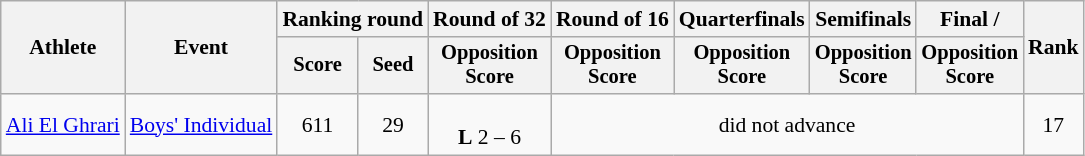<table class="wikitable" style="font-size:90%;">
<tr>
<th rowspan="2">Athlete</th>
<th rowspan="2">Event</th>
<th colspan="2">Ranking round</th>
<th>Round of 32</th>
<th>Round of 16</th>
<th>Quarterfinals</th>
<th>Semifinals</th>
<th>Final / </th>
<th rowspan=2>Rank</th>
</tr>
<tr style="font-size:95%">
<th>Score</th>
<th>Seed</th>
<th>Opposition<br>Score</th>
<th>Opposition<br>Score</th>
<th>Opposition<br>Score</th>
<th>Opposition<br>Score</th>
<th>Opposition<br>Score</th>
</tr>
<tr align=center>
<td align=left><a href='#'>Ali El Ghrari</a></td>
<td><a href='#'>Boys' Individual</a></td>
<td>611</td>
<td>29</td>
<td><br><strong>L</strong> 2 – 6</td>
<td colspan=4>did not advance</td>
<td>17</td>
</tr>
</table>
